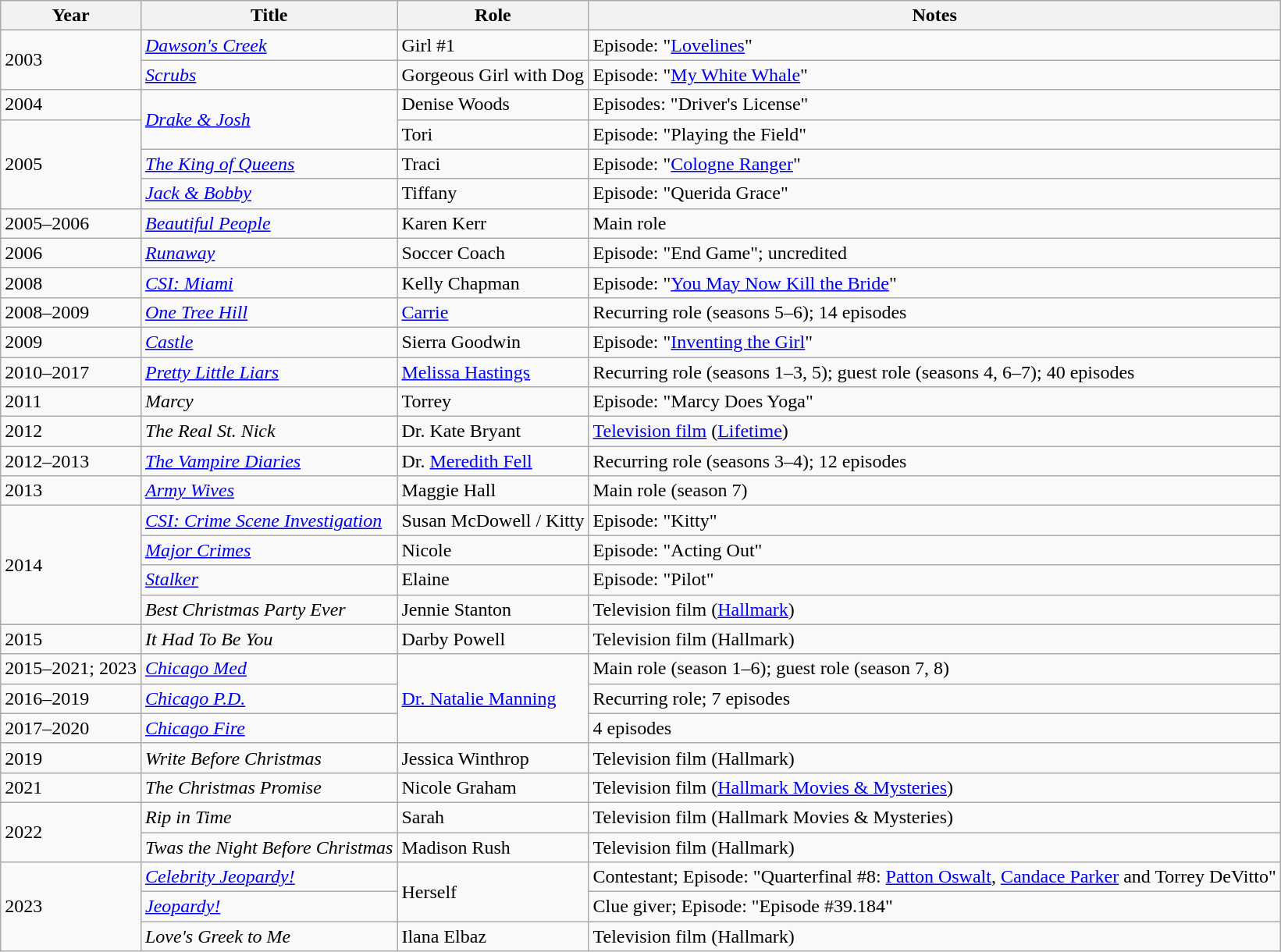<table class="wikitable sortable">
<tr>
<th>Year</th>
<th>Title</th>
<th>Role</th>
<th class="unsortable">Notes</th>
</tr>
<tr>
<td rowspan="2">2003</td>
<td><em><a href='#'>Dawson's Creek</a></em></td>
<td>Girl #1</td>
<td>Episode: "<a href='#'>Lovelines</a>"</td>
</tr>
<tr>
<td><em><a href='#'>Scrubs</a></em></td>
<td>Gorgeous Girl with Dog</td>
<td>Episode: "<a href='#'>My White Whale</a>"</td>
</tr>
<tr>
<td>2004</td>
<td rowspan="2"><em><a href='#'>Drake & Josh</a></em></td>
<td>Denise Woods</td>
<td>Episodes: "Driver's License"</td>
</tr>
<tr>
<td rowspan="3">2005</td>
<td>Tori</td>
<td>Episode: "Playing the Field"</td>
</tr>
<tr>
<td><em><a href='#'>The King of Queens</a></em></td>
<td>Traci</td>
<td>Episode: "<a href='#'>Cologne Ranger</a>"</td>
</tr>
<tr>
<td><em><a href='#'>Jack & Bobby</a></em></td>
<td>Tiffany</td>
<td>Episode: "Querida Grace"</td>
</tr>
<tr>
<td>2005–2006</td>
<td><em><a href='#'>Beautiful People</a></em></td>
<td>Karen Kerr</td>
<td>Main role</td>
</tr>
<tr>
<td>2006</td>
<td><em><a href='#'>Runaway</a></em></td>
<td>Soccer Coach</td>
<td>Episode: "End Game"; uncredited</td>
</tr>
<tr>
<td>2008</td>
<td><em><a href='#'>CSI: Miami</a></em></td>
<td>Kelly Chapman</td>
<td>Episode: "<a href='#'>You May Now Kill the Bride</a>"</td>
</tr>
<tr>
<td>2008–2009</td>
<td><em><a href='#'>One Tree Hill</a></em></td>
<td><a href='#'>Carrie</a></td>
<td>Recurring role (seasons 5–6); 14 episodes</td>
</tr>
<tr>
<td>2009</td>
<td><em><a href='#'>Castle</a></em></td>
<td>Sierra Goodwin</td>
<td>Episode: "<a href='#'>Inventing the Girl</a>"</td>
</tr>
<tr>
<td>2010–2017</td>
<td><em><a href='#'>Pretty Little Liars</a></em></td>
<td><a href='#'>Melissa Hastings</a></td>
<td>Recurring role (seasons 1–3, 5); guest role (seasons 4, 6–7); 40 episodes</td>
</tr>
<tr>
<td>2011</td>
<td><em>Marcy</em></td>
<td>Torrey</td>
<td>Episode: "Marcy Does Yoga"</td>
</tr>
<tr>
<td>2012</td>
<td><em>The Real St. Nick</em></td>
<td>Dr. Kate Bryant</td>
<td><a href='#'>Television film</a> (<a href='#'>Lifetime</a>)</td>
</tr>
<tr>
<td>2012–2013</td>
<td><em><a href='#'>The Vampire Diaries</a></em></td>
<td>Dr. <a href='#'>Meredith Fell</a></td>
<td>Recurring role (seasons 3–4); 12 episodes</td>
</tr>
<tr>
<td>2013</td>
<td><em><a href='#'>Army Wives</a></em></td>
<td>Maggie Hall</td>
<td>Main role (season 7)</td>
</tr>
<tr>
<td rowspan="4">2014</td>
<td><em><a href='#'>CSI: Crime Scene Investigation</a></em></td>
<td>Susan McDowell / Kitty</td>
<td>Episode: "Kitty"</td>
</tr>
<tr>
<td><em><a href='#'>Major Crimes</a></em></td>
<td>Nicole</td>
<td>Episode: "Acting Out"</td>
</tr>
<tr>
<td><em><a href='#'>Stalker</a></em></td>
<td>Elaine</td>
<td>Episode: "Pilot"</td>
</tr>
<tr>
<td><em>Best Christmas Party Ever</em></td>
<td>Jennie Stanton</td>
<td>Television film (<a href='#'>Hallmark</a>)</td>
</tr>
<tr>
<td>2015</td>
<td><em>It Had To Be You</em></td>
<td>Darby Powell</td>
<td>Television film (Hallmark)</td>
</tr>
<tr>
<td>2015–2021; 2023</td>
<td><em><a href='#'>Chicago Med</a></em></td>
<td rowspan="3"><a href='#'>Dr. Natalie Manning</a></td>
<td>Main role (season 1–6); guest role (season 7, 8)</td>
</tr>
<tr>
<td>2016–2019</td>
<td><em><a href='#'>Chicago P.D.</a></em></td>
<td>Recurring role; 7 episodes</td>
</tr>
<tr>
<td>2017–2020</td>
<td><em><a href='#'>Chicago Fire</a></em></td>
<td>4 episodes</td>
</tr>
<tr>
<td>2019</td>
<td><em>Write Before Christmas</em></td>
<td>Jessica Winthrop</td>
<td>Television film (Hallmark)</td>
</tr>
<tr>
<td>2021</td>
<td><em>The Christmas Promise</em></td>
<td>Nicole Graham</td>
<td>Television film (<a href='#'>Hallmark Movies & Mysteries</a>)</td>
</tr>
<tr>
<td rowspan="2">2022</td>
<td><em>Rip in Time</em></td>
<td>Sarah</td>
<td>Television film (Hallmark Movies & Mysteries)</td>
</tr>
<tr>
<td><em>Twas the Night Before Christmas</em></td>
<td>Madison Rush</td>
<td>Television film (Hallmark)</td>
</tr>
<tr>
<td rowspan="3">2023</td>
<td><em><a href='#'>Celebrity Jeopardy!</a></em></td>
<td rowspan="2">Herself</td>
<td>Contestant; Episode: "Quarterfinal #8: <a href='#'>Patton Oswalt</a>, <a href='#'>Candace Parker</a> and Torrey DeVitto"</td>
</tr>
<tr>
<td><em><a href='#'>Jeopardy!</a></em></td>
<td>Clue giver; Episode: "Episode #39.184"</td>
</tr>
<tr>
<td><em>Love's Greek to Me</em></td>
<td>Ilana Elbaz</td>
<td>Television film (Hallmark)</td>
</tr>
</table>
